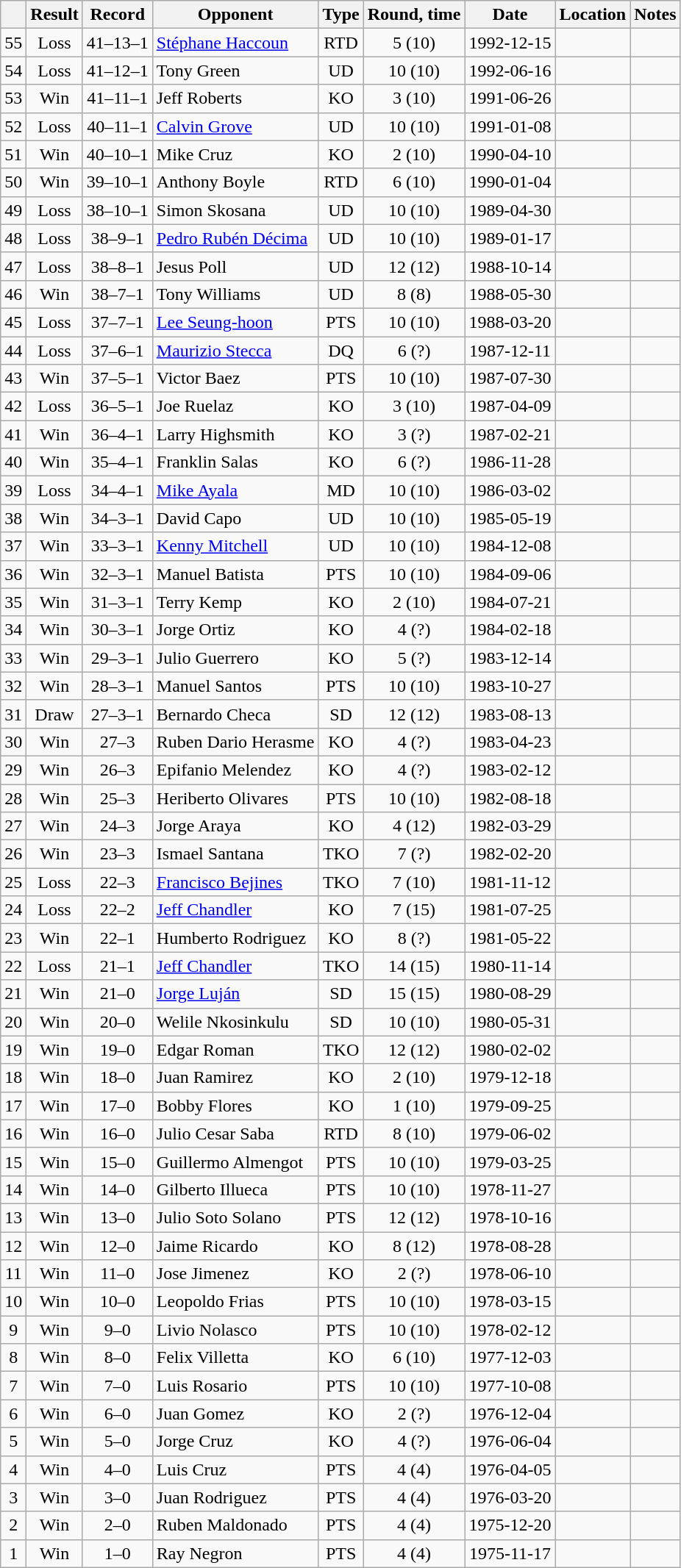<table class=wikitable style=text-align:center>
<tr>
<th></th>
<th>Result</th>
<th>Record</th>
<th>Opponent</th>
<th>Type</th>
<th>Round, time</th>
<th>Date</th>
<th>Location</th>
<th>Notes</th>
</tr>
<tr>
<td>55</td>
<td>Loss</td>
<td>41–13–1</td>
<td align=left><a href='#'>Stéphane Haccoun</a></td>
<td>RTD</td>
<td>5 (10)</td>
<td>1992-12-15</td>
<td align=left></td>
<td align=left></td>
</tr>
<tr>
<td>54</td>
<td>Loss</td>
<td>41–12–1</td>
<td align=left>Tony Green</td>
<td>UD</td>
<td>10 (10)</td>
<td>1992-06-16</td>
<td align=left></td>
<td align=left></td>
</tr>
<tr>
<td>53</td>
<td>Win</td>
<td>41–11–1</td>
<td align=left>Jeff Roberts</td>
<td>KO</td>
<td>3 (10)</td>
<td>1991-06-26</td>
<td align=left></td>
<td align=left></td>
</tr>
<tr>
<td>52</td>
<td>Loss</td>
<td>40–11–1</td>
<td align=left><a href='#'>Calvin Grove</a></td>
<td>UD</td>
<td>10 (10)</td>
<td>1991-01-08</td>
<td align=left></td>
<td align=left></td>
</tr>
<tr>
<td>51</td>
<td>Win</td>
<td>40–10–1</td>
<td align=left>Mike Cruz</td>
<td>KO</td>
<td>2 (10)</td>
<td>1990-04-10</td>
<td align=left></td>
<td align=left></td>
</tr>
<tr>
<td>50</td>
<td>Win</td>
<td>39–10–1</td>
<td align=left>Anthony Boyle</td>
<td>RTD</td>
<td>6 (10)</td>
<td>1990-01-04</td>
<td align=left></td>
<td align=left></td>
</tr>
<tr>
<td>49</td>
<td>Loss</td>
<td>38–10–1</td>
<td align=left>Simon Skosana</td>
<td>UD</td>
<td>10 (10)</td>
<td>1989-04-30</td>
<td align=left></td>
<td align=left></td>
</tr>
<tr>
<td>48</td>
<td>Loss</td>
<td>38–9–1</td>
<td align=left><a href='#'>Pedro Rubén Décima</a></td>
<td>UD</td>
<td>10 (10)</td>
<td>1989-01-17</td>
<td align=left></td>
<td align=left></td>
</tr>
<tr>
<td>47</td>
<td>Loss</td>
<td>38–8–1</td>
<td align=left>Jesus Poll</td>
<td>UD</td>
<td>12 (12)</td>
<td>1988-10-14</td>
<td align=left></td>
<td align=left></td>
</tr>
<tr>
<td>46</td>
<td>Win</td>
<td>38–7–1</td>
<td align=left>Tony Williams</td>
<td>UD</td>
<td>8 (8)</td>
<td>1988-05-30</td>
<td align=left></td>
<td align=left></td>
</tr>
<tr>
<td>45</td>
<td>Loss</td>
<td>37–7–1</td>
<td align=left><a href='#'>Lee Seung-hoon</a></td>
<td>PTS</td>
<td>10 (10)</td>
<td>1988-03-20</td>
<td align=left></td>
<td align=left></td>
</tr>
<tr>
<td>44</td>
<td>Loss</td>
<td>37–6–1</td>
<td align=left><a href='#'>Maurizio Stecca</a></td>
<td>DQ</td>
<td>6 (?)</td>
<td>1987-12-11</td>
<td align=left></td>
<td align=left></td>
</tr>
<tr>
<td>43</td>
<td>Win</td>
<td>37–5–1</td>
<td align=left>Victor Baez</td>
<td>PTS</td>
<td>10 (10)</td>
<td>1987-07-30</td>
<td align=left></td>
<td align=left></td>
</tr>
<tr>
<td>42</td>
<td>Loss</td>
<td>36–5–1</td>
<td align=left>Joe Ruelaz</td>
<td>KO</td>
<td>3 (10)</td>
<td>1987-04-09</td>
<td align=left></td>
<td align=left></td>
</tr>
<tr>
<td>41</td>
<td>Win</td>
<td>36–4–1</td>
<td align=left>Larry Highsmith</td>
<td>KO</td>
<td>3 (?)</td>
<td>1987-02-21</td>
<td align=left></td>
<td align=left></td>
</tr>
<tr>
<td>40</td>
<td>Win</td>
<td>35–4–1</td>
<td align=left>Franklin Salas</td>
<td>KO</td>
<td>6 (?)</td>
<td>1986-11-28</td>
<td align=left></td>
<td align=left></td>
</tr>
<tr>
<td>39</td>
<td>Loss</td>
<td>34–4–1</td>
<td align=left><a href='#'>Mike Ayala</a></td>
<td>MD</td>
<td>10 (10)</td>
<td>1986-03-02</td>
<td align=left></td>
<td align=left></td>
</tr>
<tr>
<td>38</td>
<td>Win</td>
<td>34–3–1</td>
<td align=left>David Capo</td>
<td>UD</td>
<td>10 (10)</td>
<td>1985-05-19</td>
<td align=left></td>
<td align=left></td>
</tr>
<tr>
<td>37</td>
<td>Win</td>
<td>33–3–1</td>
<td align=left><a href='#'>Kenny Mitchell</a></td>
<td>UD</td>
<td>10 (10)</td>
<td>1984-12-08</td>
<td align=left></td>
<td align=left></td>
</tr>
<tr>
<td>36</td>
<td>Win</td>
<td>32–3–1</td>
<td align=left>Manuel Batista</td>
<td>PTS</td>
<td>10 (10)</td>
<td>1984-09-06</td>
<td align=left></td>
<td align=left></td>
</tr>
<tr>
<td>35</td>
<td>Win</td>
<td>31–3–1</td>
<td align=left>Terry Kemp</td>
<td>KO</td>
<td>2 (10)</td>
<td>1984-07-21</td>
<td align=left></td>
<td align=left></td>
</tr>
<tr>
<td>34</td>
<td>Win</td>
<td>30–3–1</td>
<td align=left>Jorge Ortiz</td>
<td>KO</td>
<td>4 (?)</td>
<td>1984-02-18</td>
<td align=left></td>
<td align=left></td>
</tr>
<tr>
<td>33</td>
<td>Win</td>
<td>29–3–1</td>
<td align=left>Julio Guerrero</td>
<td>KO</td>
<td>5 (?)</td>
<td>1983-12-14</td>
<td align=left></td>
<td align=left></td>
</tr>
<tr>
<td>32</td>
<td>Win</td>
<td>28–3–1</td>
<td align=left>Manuel Santos</td>
<td>PTS</td>
<td>10 (10)</td>
<td>1983-10-27</td>
<td align=left></td>
<td align=left></td>
</tr>
<tr>
<td>31</td>
<td>Draw</td>
<td>27–3–1</td>
<td align=left>Bernardo Checa</td>
<td>SD</td>
<td>12 (12)</td>
<td>1983-08-13</td>
<td align=left></td>
<td align=left></td>
</tr>
<tr>
<td>30</td>
<td>Win</td>
<td>27–3</td>
<td align=left>Ruben Dario Herasme</td>
<td>KO</td>
<td>4 (?)</td>
<td>1983-04-23</td>
<td align=left></td>
<td align=left></td>
</tr>
<tr>
<td>29</td>
<td>Win</td>
<td>26–3</td>
<td align=left>Epifanio Melendez</td>
<td>KO</td>
<td>4 (?)</td>
<td>1983-02-12</td>
<td align=left></td>
<td align=left></td>
</tr>
<tr>
<td>28</td>
<td>Win</td>
<td>25–3</td>
<td align=left>Heriberto Olivares</td>
<td>PTS</td>
<td>10 (10)</td>
<td>1982-08-18</td>
<td align=left></td>
<td align=left></td>
</tr>
<tr>
<td>27</td>
<td>Win</td>
<td>24–3</td>
<td align=left>Jorge Araya</td>
<td>KO</td>
<td>4 (12)</td>
<td>1982-03-29</td>
<td align=left></td>
<td align=left></td>
</tr>
<tr>
<td>26</td>
<td>Win</td>
<td>23–3</td>
<td align=left>Ismael Santana</td>
<td>TKO</td>
<td>7 (?)</td>
<td>1982-02-20</td>
<td align=left></td>
<td align=left></td>
</tr>
<tr>
<td>25</td>
<td>Loss</td>
<td>22–3</td>
<td align=left><a href='#'>Francisco Bejines</a></td>
<td>TKO</td>
<td>7 (10)</td>
<td>1981-11-12</td>
<td align=left></td>
<td align=left></td>
</tr>
<tr>
<td>24</td>
<td>Loss</td>
<td>22–2</td>
<td align=left><a href='#'>Jeff Chandler</a></td>
<td>KO</td>
<td>7 (15)</td>
<td>1981-07-25</td>
<td align=left></td>
<td align=left></td>
</tr>
<tr>
<td>23</td>
<td>Win</td>
<td>22–1</td>
<td align=left>Humberto Rodriguez</td>
<td>KO</td>
<td>8 (?)</td>
<td>1981-05-22</td>
<td align=left></td>
<td align=left></td>
</tr>
<tr>
<td>22</td>
<td>Loss</td>
<td>21–1</td>
<td align=left><a href='#'>Jeff Chandler</a></td>
<td>TKO</td>
<td>14 (15)</td>
<td>1980-11-14</td>
<td align=left></td>
<td align=left></td>
</tr>
<tr>
<td>21</td>
<td>Win</td>
<td>21–0</td>
<td align=left><a href='#'>Jorge Luján</a></td>
<td>SD</td>
<td>15 (15)</td>
<td>1980-08-29</td>
<td align=left></td>
<td align=left></td>
</tr>
<tr>
<td>20</td>
<td>Win</td>
<td>20–0</td>
<td align=left>Welile Nkosinkulu</td>
<td>SD</td>
<td>10 (10)</td>
<td>1980-05-31</td>
<td align=left></td>
<td align=left></td>
</tr>
<tr>
<td>19</td>
<td>Win</td>
<td>19–0</td>
<td align=left>Edgar Roman</td>
<td>TKO</td>
<td>12 (12)</td>
<td>1980-02-02</td>
<td align=left></td>
<td align=left></td>
</tr>
<tr>
<td>18</td>
<td>Win</td>
<td>18–0</td>
<td align=left>Juan Ramirez</td>
<td>KO</td>
<td>2 (10)</td>
<td>1979-12-18</td>
<td align=left></td>
<td align=left></td>
</tr>
<tr>
<td>17</td>
<td>Win</td>
<td>17–0</td>
<td align=left>Bobby Flores</td>
<td>KO</td>
<td>1 (10)</td>
<td>1979-09-25</td>
<td align=left></td>
<td align=left></td>
</tr>
<tr>
<td>16</td>
<td>Win</td>
<td>16–0</td>
<td align=left>Julio Cesar Saba</td>
<td>RTD</td>
<td>8 (10)</td>
<td>1979-06-02</td>
<td align=left></td>
<td align=left></td>
</tr>
<tr>
<td>15</td>
<td>Win</td>
<td>15–0</td>
<td align=left>Guillermo Almengot</td>
<td>PTS</td>
<td>10 (10)</td>
<td>1979-03-25</td>
<td align=left></td>
<td align=left></td>
</tr>
<tr>
<td>14</td>
<td>Win</td>
<td>14–0</td>
<td align=left>Gilberto Illueca</td>
<td>PTS</td>
<td>10 (10)</td>
<td>1978-11-27</td>
<td align=left></td>
<td align=left></td>
</tr>
<tr>
<td>13</td>
<td>Win</td>
<td>13–0</td>
<td align=left>Julio Soto Solano</td>
<td>PTS</td>
<td>12 (12)</td>
<td>1978-10-16</td>
<td align=left></td>
<td align=left></td>
</tr>
<tr>
<td>12</td>
<td>Win</td>
<td>12–0</td>
<td align=left>Jaime Ricardo</td>
<td>KO</td>
<td>8 (12)</td>
<td>1978-08-28</td>
<td align=left></td>
<td align=left></td>
</tr>
<tr>
<td>11</td>
<td>Win</td>
<td>11–0</td>
<td align=left>Jose Jimenez</td>
<td>KO</td>
<td>2 (?)</td>
<td>1978-06-10</td>
<td align=left></td>
<td align=left></td>
</tr>
<tr>
<td>10</td>
<td>Win</td>
<td>10–0</td>
<td align=left>Leopoldo Frias</td>
<td>PTS</td>
<td>10 (10)</td>
<td>1978-03-15</td>
<td align=left></td>
<td align=left></td>
</tr>
<tr>
<td>9</td>
<td>Win</td>
<td>9–0</td>
<td align=left>Livio Nolasco</td>
<td>PTS</td>
<td>10 (10)</td>
<td>1978-02-12</td>
<td align=left></td>
<td align=left></td>
</tr>
<tr>
<td>8</td>
<td>Win</td>
<td>8–0</td>
<td align=left>Felix Villetta</td>
<td>KO</td>
<td>6 (10)</td>
<td>1977-12-03</td>
<td align=left></td>
<td align=left></td>
</tr>
<tr>
<td>7</td>
<td>Win</td>
<td>7–0</td>
<td align=left>Luis Rosario</td>
<td>PTS</td>
<td>10 (10)</td>
<td>1977-10-08</td>
<td align=left></td>
<td align=left></td>
</tr>
<tr>
<td>6</td>
<td>Win</td>
<td>6–0</td>
<td align=left>Juan Gomez</td>
<td>KO</td>
<td>2 (?)</td>
<td>1976-12-04</td>
<td align=left></td>
<td align=left></td>
</tr>
<tr>
<td>5</td>
<td>Win</td>
<td>5–0</td>
<td align=left>Jorge Cruz</td>
<td>KO</td>
<td>4 (?)</td>
<td>1976-06-04</td>
<td align=left></td>
<td align=left></td>
</tr>
<tr>
<td>4</td>
<td>Win</td>
<td>4–0</td>
<td align=left>Luis Cruz</td>
<td>PTS</td>
<td>4 (4)</td>
<td>1976-04-05</td>
<td align=left></td>
<td align=left></td>
</tr>
<tr>
<td>3</td>
<td>Win</td>
<td>3–0</td>
<td align=left>Juan Rodriguez</td>
<td>PTS</td>
<td>4 (4)</td>
<td>1976-03-20</td>
<td align=left></td>
<td align=left></td>
</tr>
<tr>
<td>2</td>
<td>Win</td>
<td>2–0</td>
<td align=left>Ruben Maldonado</td>
<td>PTS</td>
<td>4 (4)</td>
<td>1975-12-20</td>
<td align=left></td>
<td align=left></td>
</tr>
<tr>
<td>1</td>
<td>Win</td>
<td>1–0</td>
<td align=left>Ray Negron</td>
<td>PTS</td>
<td>4 (4)</td>
<td>1975-11-17</td>
<td align=left></td>
<td align=left></td>
</tr>
</table>
